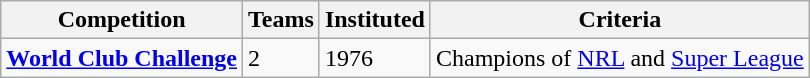<table class="wikitable">
<tr>
<th>Competition</th>
<th>Teams</th>
<th>Instituted</th>
<th>Criteria</th>
</tr>
<tr>
<td><strong><a href='#'>World Club Challenge</a></strong></td>
<td>2</td>
<td>1976</td>
<td>Champions of <a href='#'>NRL</a> and <a href='#'>Super League</a></td>
</tr>
</table>
